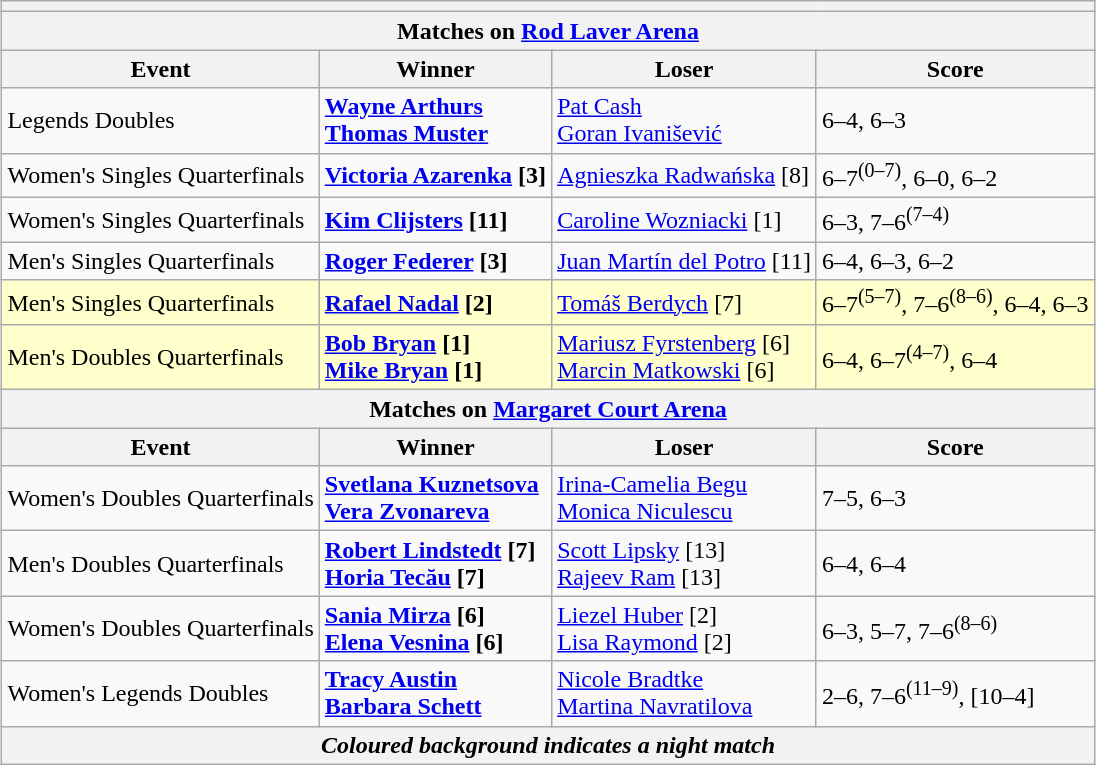<table class="wikitable collapsible uncollapsed" style="margin:1em auto;">
<tr>
<th colspan=4></th>
</tr>
<tr>
<th colspan=4><strong>Matches on <a href='#'>Rod Laver Arena</a></strong></th>
</tr>
<tr>
<th>Event</th>
<th>Winner</th>
<th>Loser</th>
<th>Score</th>
</tr>
<tr>
<td>Legends Doubles</td>
<td><strong> <a href='#'>Wayne Arthurs</a><br> <a href='#'>Thomas Muster</a></strong></td>
<td> <a href='#'>Pat Cash</a><br> <a href='#'>Goran Ivanišević</a></td>
<td>6–4, 6–3</td>
</tr>
<tr>
<td>Women's Singles Quarterfinals</td>
<td><strong> <a href='#'>Victoria Azarenka</a> [3]</strong></td>
<td> <a href='#'>Agnieszka Radwańska</a> [8]</td>
<td>6–7<sup>(0–7)</sup>, 6–0, 6–2</td>
</tr>
<tr>
<td>Women's Singles Quarterfinals</td>
<td><strong> <a href='#'>Kim Clijsters</a> [11]</strong></td>
<td> <a href='#'>Caroline Wozniacki</a> [1]</td>
<td>6–3, 7–6<sup>(7–4)</sup></td>
</tr>
<tr>
<td>Men's Singles Quarterfinals</td>
<td> <strong><a href='#'>Roger Federer</a> [3]</strong></td>
<td> <a href='#'>Juan Martín del Potro</a> [11]</td>
<td>6–4, 6–3, 6–2</td>
</tr>
<tr style="background:#ffc;">
<td>Men's Singles Quarterfinals</td>
<td><strong> <a href='#'>Rafael Nadal</a> [2]</strong></td>
<td> <a href='#'>Tomáš Berdych</a> [7]</td>
<td>6–7<sup>(5–7)</sup>, 7–6<sup>(8–6)</sup>, 6–4, 6–3</td>
</tr>
<tr style="background:#ffc;">
<td>Men's Doubles Quarterfinals</td>
<td><strong> <a href='#'>Bob Bryan</a> [1]<br> <a href='#'>Mike Bryan</a> [1]</strong></td>
<td> <a href='#'>Mariusz Fyrstenberg</a> [6]<br> <a href='#'>Marcin Matkowski</a> [6]</td>
<td>6–4, 6–7<sup>(4–7)</sup>, 6–4</td>
</tr>
<tr>
<th colspan=4><strong>Matches on <a href='#'>Margaret Court Arena</a></strong></th>
</tr>
<tr>
<th>Event</th>
<th>Winner</th>
<th>Loser</th>
<th>Score</th>
</tr>
<tr>
<td>Women's Doubles Quarterfinals</td>
<td><strong> <a href='#'>Svetlana Kuznetsova</a><br> <a href='#'>Vera Zvonareva</a></strong></td>
<td> <a href='#'>Irina-Camelia Begu</a><br> <a href='#'>Monica Niculescu</a></td>
<td>7–5, 6–3</td>
</tr>
<tr>
<td>Men's Doubles Quarterfinals</td>
<td><strong> <a href='#'>Robert Lindstedt</a> [7]<br> <a href='#'>Horia Tecău</a> [7]</strong></td>
<td> <a href='#'>Scott Lipsky</a> [13]<br> <a href='#'>Rajeev Ram</a> [13]</td>
<td>6–4, 6–4</td>
</tr>
<tr>
<td>Women's Doubles Quarterfinals</td>
<td><strong> <a href='#'>Sania Mirza</a> [6]<br> <a href='#'>Elena Vesnina</a> [6]</strong></td>
<td> <a href='#'>Liezel Huber</a> [2]<br> <a href='#'>Lisa Raymond</a> [2]</td>
<td>6–3, 5–7, 7–6<sup>(8–6)</sup></td>
</tr>
<tr>
<td>Women's Legends Doubles</td>
<td><strong> <a href='#'>Tracy Austin</a><br> <a href='#'>Barbara Schett</a></strong></td>
<td> <a href='#'>Nicole Bradtke</a><br> <a href='#'>Martina Navratilova</a></td>
<td>2–6, 7–6<sup>(11–9)</sup>, [10–4]</td>
</tr>
<tr>
<th colspan=4><em>Coloured background indicates a night match</em></th>
</tr>
</table>
